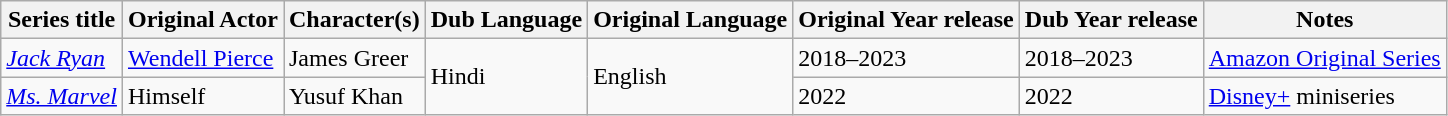<table class="wikitable">
<tr>
<th>Series title</th>
<th>Original Actor</th>
<th>Character(s)</th>
<th>Dub Language</th>
<th>Original Language</th>
<th>Original Year release</th>
<th>Dub Year release</th>
<th>Notes</th>
</tr>
<tr>
<td><em><a href='#'>Jack Ryan</a></em></td>
<td><a href='#'>Wendell Pierce</a></td>
<td>James Greer</td>
<td rowspan="2">Hindi</td>
<td rowspan="2">English</td>
<td>2018–2023</td>
<td>2018–2023</td>
<td><a href='#'>Amazon Original Series</a></td>
</tr>
<tr>
<td><em><a href='#'>Ms. Marvel</a></em></td>
<td>Himself</td>
<td>Yusuf Khan</td>
<td>2022</td>
<td>2022</td>
<td><a href='#'>Disney+</a> miniseries</td>
</tr>
</table>
